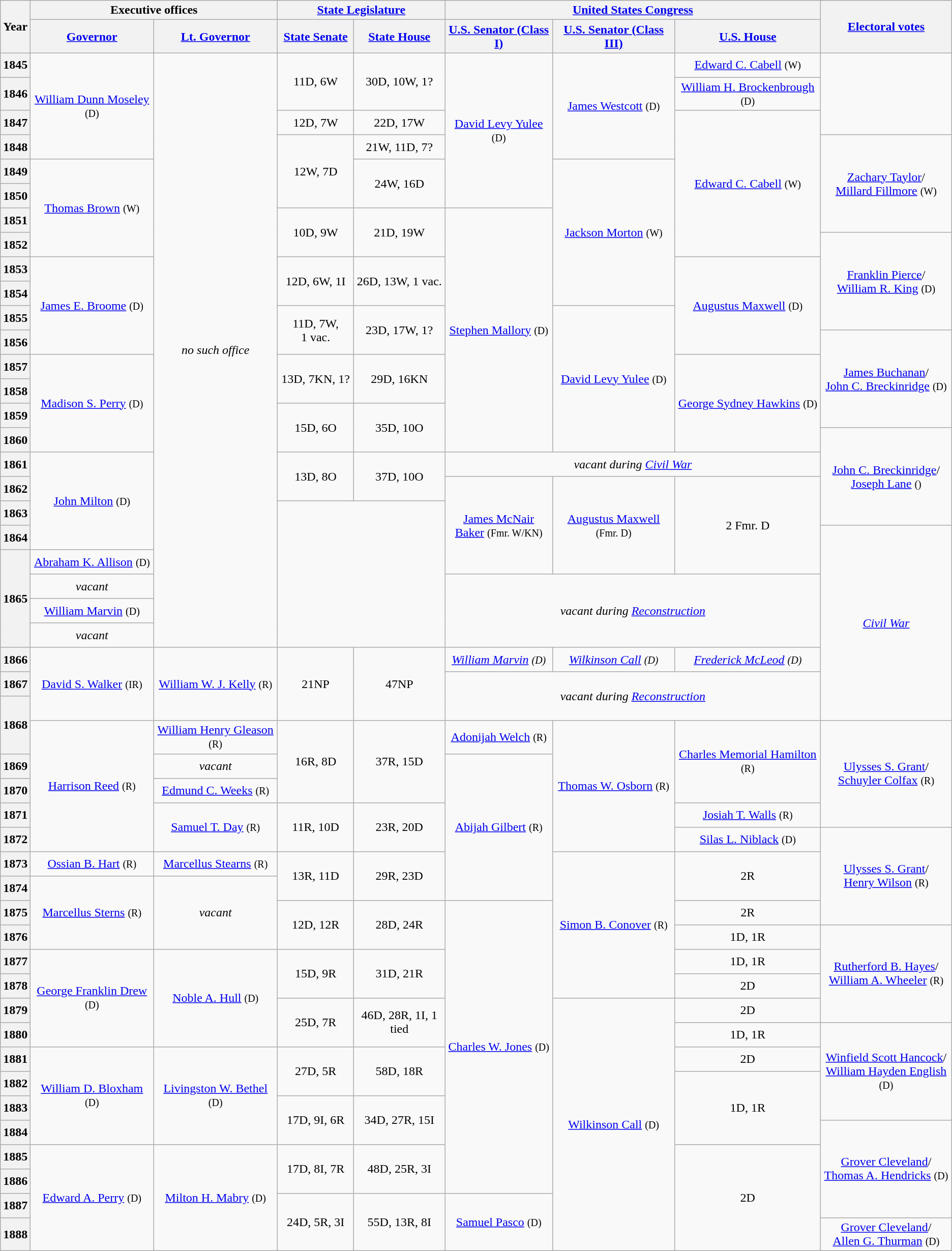<table class="wikitable sortable sticky-header-multi" style="text-align:center">
<tr>
<th rowspan=2 class=unsortable>Year</th>
<th colspan=2>Executive offices</th>
<th colspan=2><a href='#'>State Legislature</a></th>
<th colspan=3><a href='#'>United States Congress</a></th>
<th rowspan=2 class=unsortable><a href='#'>Electoral votes</a></th>
</tr>
<tr style="height:2em">
<th class=unsortable><a href='#'>Governor</a></th>
<th class=unsortable><a href='#'>Lt. Governor</a></th>
<th class=unsortable><a href='#'>State Senate</a></th>
<th class=unsortable><a href='#'>State House</a></th>
<th class=unsortable><a href='#'>U.S. Senator (Class I)</a></th>
<th class=unsortable><a href='#'>U.S. Senator (Class III)</a></th>
<th class=unsortable><a href='#'>U.S. House</a></th>
</tr>
<tr style="height:2em">
<th>1845</th>
<td rowspan=4 ><a href='#'>William Dunn Moseley</a> <small>(D)</small></td>
<td rowspan=24><em>no such office</em></td>
<td rowspan=2 >11D, 6W</td>
<td rowspan=2 >30D, 10W, 1?</td>
<td rowspan=6 ><a href='#'>David Levy Yulee</a> <small>(D)</small></td>
<td rowspan=4 ><a href='#'>James Westcott</a> <small>(D)</small></td>
<td><a href='#'>Edward C. Cabell</a> <small>(W)</small></td>
<td rowspan=3></td>
</tr>
<tr style="height:2em">
<th>1846</th>
<td><a href='#'>William H. Brockenbrough</a> <small>(D)</small></td>
</tr>
<tr style="height:2em">
<th>1847</th>
<td>12D, 7W</td>
<td>22D, 17W</td>
<td rowspan=6 ><a href='#'>Edward C. Cabell</a> <small>(W)</small></td>
</tr>
<tr style="height:2em">
<th>1848</th>
<td rowspan=3 >12W, 7D</td>
<td>21W, 11D, 7?</td>
<td rowspan=4 ><a href='#'>Zachary Taylor</a>/<br><a href='#'>Millard Fillmore</a> <small>(W)</small> </td>
</tr>
<tr style="height:2em">
<th>1849</th>
<td rowspan=4 ><a href='#'>Thomas Brown</a> <small>(W)</small></td>
<td rowspan=2 >24W, 16D</td>
<td rowspan=6 ><a href='#'>Jackson Morton</a> <small>(W)</small></td>
</tr>
<tr style="height:2em">
<th>1850</th>
</tr>
<tr style="height:2em">
<th>1851</th>
<td rowspan=2 >10D, 9W</td>
<td rowspan=2 >21D, 19W</td>
<td rowspan=10 ><a href='#'>Stephen Mallory</a> <small>(D)</small></td>
</tr>
<tr style="height:2em">
<th>1852</th>
<td rowspan=4 ><a href='#'>Franklin Pierce</a>/<br><a href='#'>William R. King</a> <small>(D)</small> </td>
</tr>
<tr style="height:2em">
<th>1853</th>
<td rowspan=4 ><a href='#'>James E. Broome</a> <small>(D)</small></td>
<td rowspan=2 >12D, 6W, 1I</td>
<td rowspan=2 >26D, 13W, 1 vac.</td>
<td rowspan=4 ><a href='#'>Augustus Maxwell</a> <small>(D)</small></td>
</tr>
<tr style="height:2em">
<th>1854</th>
</tr>
<tr style="height:2em">
<th>1855</th>
<td rowspan=2 >11D, 7W, 1 vac.</td>
<td rowspan=2 >23D, 17W, 1?</td>
<td rowspan=6 ><a href='#'>David Levy Yulee</a> <small>(D)</small></td>
</tr>
<tr style="height:2em">
<th>1856</th>
<td rowspan=4 ><a href='#'>James Buchanan</a>/<br><a href='#'>John C. Breckinridge</a> <small>(D)</small> </td>
</tr>
<tr style="height:2em">
<th>1857</th>
<td rowspan=4 ><a href='#'>Madison S. Perry</a> <small>(D)</small></td>
<td rowspan=2 >13D, 7KN, 1?</td>
<td rowspan=2 >29D, 16KN</td>
<td rowspan=4 ><a href='#'>George Sydney Hawkins</a> <small>(D)</small></td>
</tr>
<tr style="height:2em">
<th>1858</th>
</tr>
<tr style="height:2em">
<th>1859</th>
<td rowspan=2 >15D, 6O</td>
<td rowspan=2 >35D, 10O</td>
</tr>
<tr style="height:2em">
<th>1860</th>
<td rowspan=4 ><a href='#'>John C. Breckinridge</a>/<br><a href='#'>Joseph Lane</a> <small>()</small> </td>
</tr>
<tr style="height:2em">
<th>1861</th>
<td rowspan=4 ><a href='#'>John Milton</a> <small>(D)</small></td>
<td rowspan=2 >13D, 8O</td>
<td rowspan=2 >37D, 10O</td>
<td colspan=3><em>vacant during <a href='#'>Civil War</a></em></td>
</tr>
<tr style="height:2em">
<th>1862</th>
<td rowspan=4 ><a href='#'>James McNair<br>Baker</a> <small>(Fmr. W/KN)</small></td>
<td rowspan=4 ><a href='#'>Augustus Maxwell</a> <small>(Fmr. D)</small></td>
<td rowspan=4 >2 Fmr. D</td>
</tr>
<tr style="height:2em">
<th>1863</th>
<td colspan=2 rowspan=6></td>
</tr>
<tr style="height:2em">
<th>1864</th>
<td rowspan=8><em><a href='#'>Civil War</a></em></td>
</tr>
<tr style="height:2em">
<th rowspan=4>1865</th>
<td><a href='#'>Abraham K. Allison</a> <small>(D)</small></td>
</tr>
<tr style="height:2em">
<td><em>vacant</em></td>
<td rowspan=3 colspan=3><em>vacant during <a href='#'>Reconstruction</a></em></td>
</tr>
<tr style="height:2em">
<td><a href='#'>William Marvin</a> <small>(D)</small></td>
</tr>
<tr style="height:2em">
<td><em>vacant</em></td>
</tr>
<tr style="height:2em">
<th>1866</th>
<td rowspan=3 ><a href='#'>David S. Walker</a> <small>(IR)</small></td>
<td rowspan=3 ><a href='#'>William W. J. Kelly</a> <small>(R)</small></td>
<td rowspan=3 >21NP</td>
<td rowspan=3 >47NP</td>
<td><em><a href='#'>William Marvin</a> <small>(D)</small></em></td>
<td><em><a href='#'>Wilkinson Call</a> <small>(D)</small></em></td>
<td><em><a href='#'>Frederick McLeod</a> <small>(D)</small></em></td>
</tr>
<tr style="height:2em">
<th>1867</th>
<td rowspan=2 colspan=3><em>vacant during <a href='#'>Reconstruction</a></em></td>
</tr>
<tr style="height:2em">
<th rowspan=2>1868</th>
</tr>
<tr style="height:2em">
<td rowspan=5 ><a href='#'>Harrison Reed</a> <small>(R)</small></td>
<td><a href='#'>William Henry Gleason</a> <small>(R)</small></td>
<td rowspan=3 >16R, 8D</td>
<td rowspan=3 >37R, 15D</td>
<td><a href='#'>Adonijah Welch</a> <small>(R)</small></td>
<td rowspan=5 ><a href='#'>Thomas W. Osborn</a> <small>(R)</small></td>
<td rowspan=3 ><a href='#'>Charles Memorial Hamilton</a> <small>(R)</small></td>
<td rowspan=4 ><a href='#'>Ulysses S. Grant</a>/<br><a href='#'>Schuyler Colfax</a> <small>(R)</small> </td>
</tr>
<tr style="height:2em">
<th>1869</th>
<td><em>vacant</em></td>
<td rowspan=6 ><a href='#'>Abijah Gilbert</a> <small>(R)</small></td>
</tr>
<tr style="height:2em">
<th>1870</th>
<td><a href='#'>Edmund C. Weeks</a> <small>(R)</small></td>
</tr>
<tr style="height:2em">
<th>1871</th>
<td rowspan=2 ><a href='#'>Samuel T. Day</a> <small>(R)</small></td>
<td rowspan=2 >11R, 10D</td>
<td rowspan=2 >23R, 20D</td>
<td><a href='#'>Josiah T. Walls</a> <small>(R)</small></td>
</tr>
<tr style="height:2em">
<th>1872</th>
<td><a href='#'>Silas L. Niblack</a> <small>(D)</small></td>
<td rowspan=4 ><a href='#'>Ulysses S. Grant</a>/<br><a href='#'>Henry Wilson</a> <small>(R)</small> </td>
</tr>
<tr style="height:2em">
<th>1873</th>
<td><a href='#'>Ossian B. Hart</a> <small>(R)</small></td>
<td><a href='#'>Marcellus Stearns</a> <small>(R)</small></td>
<td rowspan=2 >13R, 11D</td>
<td rowspan=2 >29R, 23D</td>
<td rowspan=6 ><a href='#'>Simon B. Conover</a> <small>(R)</small></td>
<td rowspan=2 >2R</td>
</tr>
<tr style="height:2em">
<th>1874</th>
<td rowspan=3 ><a href='#'>Marcellus Sterns</a> <small>(R)</small></td>
<td rowspan=3><em>vacant</em></td>
</tr>
<tr style="height:2em">
<th>1875</th>
<td rowspan=2 >12D, 12R</td>
<td rowspan=2 >28D, 24R</td>
<td rowspan=12 ><a href='#'>Charles W. Jones</a> <small>(D)</small></td>
<td>2R</td>
</tr>
<tr style="height:2em">
<th>1876</th>
<td>1D, 1R</td>
<td rowspan=4 ><a href='#'>Rutherford B. Hayes</a>/<br><a href='#'>William A. Wheeler</a> <small>(R)</small> </td>
</tr>
<tr style="height:2em">
<th>1877</th>
<td rowspan=4 ><a href='#'>George Franklin Drew</a> <small>(D)</small></td>
<td rowspan=4 ><a href='#'>Noble A. Hull</a> <small>(D)</small></td>
<td rowspan=2 >15D, 9R</td>
<td rowspan=2 >31D, 21R</td>
<td>1D, 1R</td>
</tr>
<tr style="height:2em">
<th>1878</th>
<td>2D</td>
</tr>
<tr style="height:2em">
<th>1879</th>
<td rowspan=2 >25D, 7R</td>
<td rowspan=2 >46D, 28R, 1I, 1 tied</td>
<td rowspan=10 ><a href='#'>Wilkinson Call</a> <small>(D)</small></td>
<td>2D</td>
</tr>
<tr style="height:2em">
<th>1880</th>
<td>1D, 1R</td>
<td rowspan=4 ><a href='#'>Winfield Scott Hancock</a>/<br><a href='#'>William Hayden English</a> <small>(D)</small> </td>
</tr>
<tr style="height:2em">
<th>1881</th>
<td rowspan=4 ><a href='#'>William D. Bloxham</a> <small>(D)</small></td>
<td rowspan=4 ><a href='#'>Livingston W. Bethel</a> <small>(D)</small></td>
<td rowspan=2 >27D, 5R</td>
<td rowspan=2 >58D, 18R</td>
<td>2D</td>
</tr>
<tr style="height:2em">
<th>1882</th>
<td rowspan=3 >1D, 1R</td>
</tr>
<tr style="height:2em">
<th>1883</th>
<td rowspan=2 >17D, 9I, 6R</td>
<td rowspan=2 >34D, 27R, 15I</td>
</tr>
<tr style="height:2em">
<th>1884</th>
<td rowspan=4 ><a href='#'>Grover Cleveland</a>/<br><a href='#'>Thomas A. Hendricks</a> <small>(D)</small> </td>
</tr>
<tr style="height:2em">
<th>1885</th>
<td rowspan=4 ><a href='#'>Edward A. Perry</a> <small>(D)</small></td>
<td rowspan=4 ><a href='#'>Milton H. Mabry</a> <small>(D)</small></td>
<td rowspan=2 >17D, 8I, 7R</td>
<td rowspan=2 >48D, 25R, 3I</td>
<td rowspan=4 >2D</td>
</tr>
<tr style="height:2em">
<th>1886</th>
</tr>
<tr style="height:2em">
<th>1887</th>
<td rowspan=2 >24D, 5R, 3I</td>
<td rowspan=2 >55D, 13R, 8I</td>
<td rowspan=2 ><a href='#'>Samuel Pasco</a> <small>(D)</small></td>
</tr>
<tr style="height:2em">
<th>1888</th>
<td><a href='#'>Grover Cleveland</a>/<br><a href='#'>Allen G. Thurman</a> <small>(D)</small> </td>
</tr>
</table>
